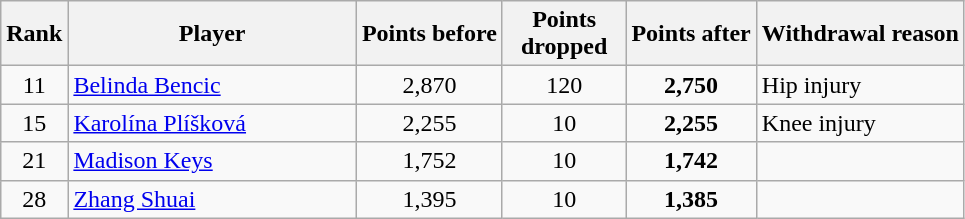<table class="wikitable sortable">
<tr>
<th>Rank</th>
<th style="width:185px;">Player</th>
<th>Points before</th>
<th style="width:75px;">Points dropped</th>
<th>Points after</th>
<th>Withdrawal reason</th>
</tr>
<tr>
<td style="text-align:center;">11</td>
<td> <a href='#'>Belinda Bencic</a></td>
<td style="text-align:center;">2,870</td>
<td style="text-align:center;">120</td>
<td style="text-align:center;"><strong>2,750</strong></td>
<td>Hip injury</td>
</tr>
<tr>
<td style="text-align:center;">15</td>
<td> <a href='#'>Karolína Plíšková</a></td>
<td style="text-align:center;">2,255</td>
<td style="text-align:center;">10</td>
<td style="text-align:center;"><strong>2,255</strong></td>
<td>Knee injury</td>
</tr>
<tr>
<td style="text-align:center;">21</td>
<td> <a href='#'>Madison Keys</a></td>
<td style="text-align:center;">1,752</td>
<td style="text-align:center;">10</td>
<td style="text-align:center;"><strong>1,742</strong></td>
<td></td>
</tr>
<tr>
<td style="text-align:center;">28</td>
<td> <a href='#'>Zhang Shuai</a></td>
<td style="text-align:center;">1,395</td>
<td style="text-align:center;">10</td>
<td style="text-align:center;"><strong>1,385</strong></td>
<td></td>
</tr>
</table>
